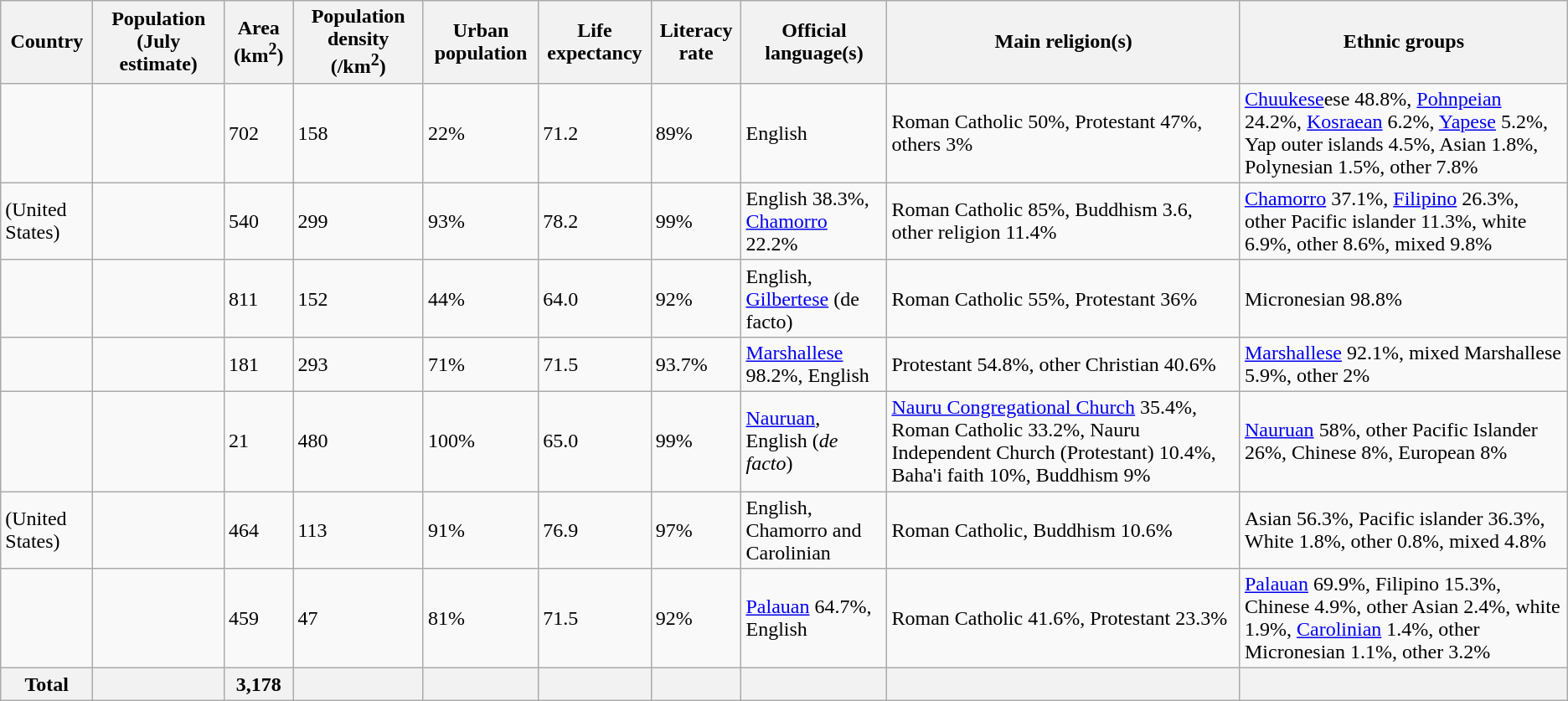<table class="wikitable sortable">
<tr>
<th>Country</th>
<th>Population (July  estimate)</th>
<th>Area (km<sup>2</sup>)</th>
<th>Population density (/km<sup>2</sup>)</th>
<th>Urban population</th>
<th>Life expectancy</th>
<th>Literacy rate</th>
<th>Official language(s)</th>
<th>Main religion(s)</th>
<th>Ethnic groups</th>
</tr>
<tr>
<td></td>
<td></td>
<td>702</td>
<td>158</td>
<td>22%</td>
<td>71.2</td>
<td>89%</td>
<td>English</td>
<td>Roman Catholic 50%, Protestant 47%, others 3%</td>
<td><a href='#'>Chuukese</a>ese 48.8%, <a href='#'>Pohnpeian</a> 24.2%, <a href='#'>Kosraean</a> 6.2%, <a href='#'>Yapese</a> 5.2%, Yap outer islands 4.5%, Asian 1.8%, Polynesian 1.5%, other 7.8%</td>
</tr>
<tr>
<td> (United States)</td>
<td></td>
<td>540</td>
<td>299</td>
<td>93%</td>
<td>78.2</td>
<td>99%</td>
<td>English 38.3%, <a href='#'>Chamorro</a> 22.2%</td>
<td>Roman Catholic 85%, Buddhism 3.6, other religion 11.4%</td>
<td><a href='#'>Chamorro</a> 37.1%, <a href='#'>Filipino</a> 26.3%, other Pacific islander 11.3%, white 6.9%, other 8.6%, mixed 9.8%</td>
</tr>
<tr>
<td></td>
<td></td>
<td>811</td>
<td>152</td>
<td>44%</td>
<td>64.0</td>
<td>92%</td>
<td>English, <a href='#'>Gilbertese</a> (de facto)</td>
<td>Roman Catholic 55%, Protestant 36%</td>
<td>Micronesian 98.8%</td>
</tr>
<tr>
<td></td>
<td></td>
<td>181</td>
<td>293</td>
<td>71%</td>
<td>71.5</td>
<td>93.7%</td>
<td><a href='#'>Marshallese</a> 98.2%, English</td>
<td>Protestant 54.8%, other Christian 40.6%</td>
<td><a href='#'>Marshallese</a> 92.1%, mixed Marshallese 5.9%, other 2%</td>
</tr>
<tr>
<td></td>
<td></td>
<td>21</td>
<td>480</td>
<td>100%</td>
<td>65.0</td>
<td>99%</td>
<td><a href='#'>Nauruan</a>, English (<em>de facto</em>)</td>
<td><a href='#'>Nauru Congregational Church</a> 35.4%, Roman Catholic 33.2%, Nauru Independent Church (Protestant) 10.4%, Baha'i faith 10%, Buddhism 9%</td>
<td><a href='#'>Nauruan</a> 58%, other Pacific Islander 26%, Chinese 8%, European 8%</td>
</tr>
<tr>
<td> (United States)</td>
<td></td>
<td>464</td>
<td>113</td>
<td>91%</td>
<td>76.9</td>
<td>97%</td>
<td>English, Chamorro and Carolinian</td>
<td>Roman Catholic, Buddhism 10.6%</td>
<td>Asian 56.3%, Pacific islander 36.3%, White 1.8%, other 0.8%, mixed 4.8%</td>
</tr>
<tr>
<td></td>
<td></td>
<td>459</td>
<td>47</td>
<td>81%</td>
<td>71.5</td>
<td>92%</td>
<td><a href='#'>Palauan</a> 64.7%, English</td>
<td>Roman Catholic 41.6%, Protestant 23.3%</td>
<td><a href='#'>Palauan</a> 69.9%, Filipino 15.3%, Chinese 4.9%, other Asian 2.4%, white 1.9%, <a href='#'>Carolinian</a> 1.4%, other Micronesian 1.1%, other 3.2%</td>
</tr>
<tr>
<th>Total</th>
<th></th>
<th>3,178</th>
<th></th>
<th></th>
<th></th>
<th></th>
<th></th>
<th></th>
<th></th>
</tr>
</table>
